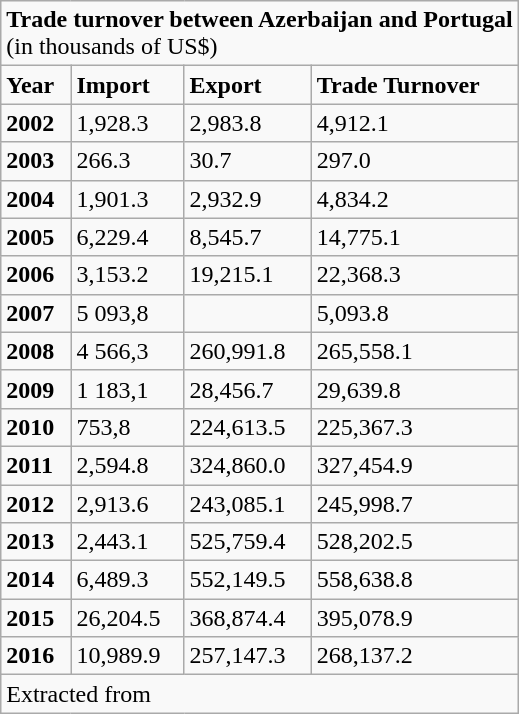<table class="wikitable">
<tr>
<td colspan="4"><strong>Trade turnover between Azerbaijan and Portugal</strong><br>(in thousands of US$)</td>
</tr>
<tr>
<td><strong>Year</strong></td>
<td><strong>Import</strong></td>
<td><strong>Export</strong></td>
<td><strong>Trade Turnover</strong></td>
</tr>
<tr>
<td><strong>2002</strong></td>
<td>1,928.3</td>
<td>2,983.8</td>
<td>4,912.1</td>
</tr>
<tr>
<td><strong>2003</strong></td>
<td>266.3</td>
<td>30.7</td>
<td>297.0</td>
</tr>
<tr>
<td><strong>2004</strong></td>
<td>1,901.3</td>
<td>2,932.9</td>
<td>4,834.2</td>
</tr>
<tr>
<td><strong>2005</strong></td>
<td>6,229.4</td>
<td>8,545.7</td>
<td>14,775.1</td>
</tr>
<tr>
<td><strong>2006</strong></td>
<td>3,153.2</td>
<td>19,215.1</td>
<td>22,368.3</td>
</tr>
<tr>
<td><strong>2007</strong></td>
<td>5 093,8</td>
<td></td>
<td>5,093.8</td>
</tr>
<tr>
<td><strong>2008</strong></td>
<td>4 566,3</td>
<td>260,991.8</td>
<td>265,558.1</td>
</tr>
<tr>
<td><strong>2009</strong></td>
<td>1 183,1</td>
<td>28,456.7</td>
<td>29,639.8</td>
</tr>
<tr>
<td><strong>2010</strong></td>
<td>753,8</td>
<td>224,613.5</td>
<td>225,367.3</td>
</tr>
<tr>
<td><strong>2011</strong></td>
<td>2,594.8</td>
<td>324,860.0</td>
<td>327,454.9</td>
</tr>
<tr>
<td><strong>2012</strong></td>
<td>2,913.6</td>
<td>243,085.1</td>
<td>245,998.7</td>
</tr>
<tr>
<td><strong>2013</strong></td>
<td>2,443.1</td>
<td>525,759.4</td>
<td>528,202.5</td>
</tr>
<tr>
<td><strong>2014</strong></td>
<td>6,489.3</td>
<td>552,149.5</td>
<td>558,638.8</td>
</tr>
<tr>
<td><strong>2015</strong></td>
<td>26,204.5</td>
<td>368,874.4</td>
<td>395,078.9</td>
</tr>
<tr>
<td><strong>2016</strong></td>
<td>10,989.9</td>
<td>257,147.3</td>
<td>268,137.2</td>
</tr>
<tr>
<td colspan="4">Extracted from </td>
</tr>
</table>
